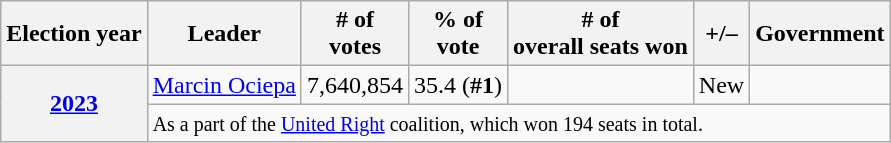<table class=wikitable>
<tr>
<th>Election year</th>
<th>Leader</th>
<th># of<br>votes</th>
<th>% of<br>vote</th>
<th># of<br>overall seats won</th>
<th>+/–</th>
<th>Government</th>
</tr>
<tr>
<th rowspan="2"><a href='#'>2023</a></th>
<td><a href='#'>Marcin Ociepa</a></td>
<td>7,640,854</td>
<td>35.4 (<strong>#1</strong>)</td>
<td></td>
<td>New</td>
<td></td>
</tr>
<tr>
<td colspan="6"><small>As a part of the <a href='#'>United Right</a> coalition, which won 194 seats in total.</small></td>
</tr>
</table>
